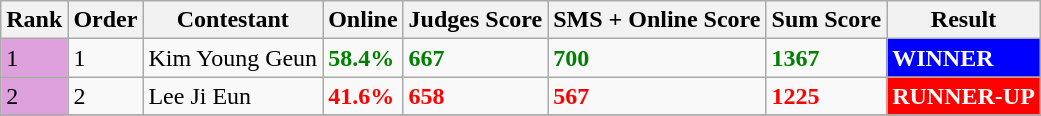<table class="wikitable">
<tr>
<th scope="col">Rank</th>
<th scope="col">Order</th>
<th scope="col">Contestant</th>
<th scope="col">Online</th>
<th scope="col">Judges Score</th>
<th scope="col">SMS + Online Score</th>
<th scope="col">Sum Score</th>
<th scope="col">Result</th>
</tr>
<tr>
<td style="background:plum">1</td>
<td>1</td>
<td>Kim Young Geun</td>
<td style=color:green><strong>58.4%</strong></td>
<td style=color:green><strong>667</strong></td>
<td style=color:green><strong>700</strong></td>
<td style=color:green><strong>1367</strong></td>
<td style="background:blue;color:white"><strong>WINNER</strong></td>
</tr>
<tr>
<td style="background:plum">2</td>
<td>2</td>
<td>Lee Ji Eun</td>
<td style=color:red><strong>41.6%</strong></td>
<td style=color:red><strong>658</strong></td>
<td style=color:red><strong>567</strong></td>
<td style=color:red><strong>1225</strong></td>
<td style="background:red;color:white"><strong>RUNNER-UP</strong></td>
</tr>
<tr>
</tr>
</table>
